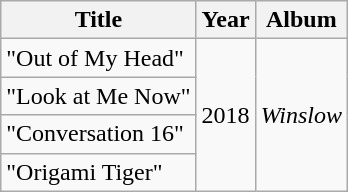<table class="wikitable">
<tr>
<th>Title</th>
<th>Year</th>
<th>Album</th>
</tr>
<tr>
<td>"Out of My Head"</td>
<td rowspan="4">2018</td>
<td rowspan="4"><em>Winslow</em></td>
</tr>
<tr>
<td>"Look at Me Now"</td>
</tr>
<tr>
<td>"Conversation 16"</td>
</tr>
<tr>
<td>"Origami Tiger"</td>
</tr>
</table>
